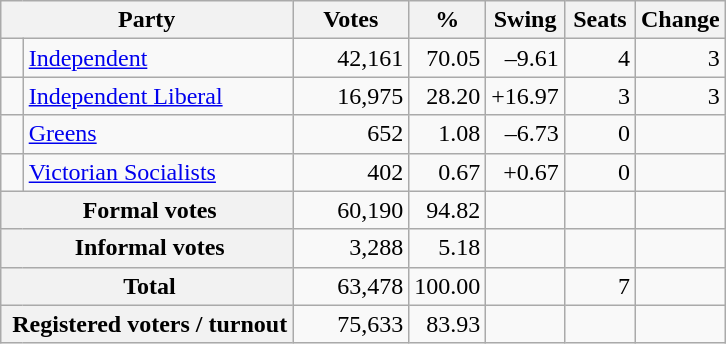<table class="wikitable" style="text-align:right; margin-bottom:0">
<tr>
<th colspan="3" style="width:10px">Party</th>
<th style="width:70px;">Votes</th>
<th style="width:40px;">%</th>
<th style="width:40px;">Swing</th>
<th style="width:40px;">Seats</th>
<th style="width:40px;">Change</th>
</tr>
<tr>
<td> </td>
<td colspan="2" style="text-align:left;"><a href='#'>Independent</a></td>
<td style="width:70px;">42,161</td>
<td style="width:40px;">70.05</td>
<td style="width:45px;">–9.61</td>
<td style="width:40px;">4</td>
<td style="width:40px;"> 3</td>
</tr>
<tr>
<td> </td>
<td colspan="2" style="text-align:left;"><a href='#'>Independent Liberal</a></td>
<td>16,975</td>
<td>28.20</td>
<td>+16.97</td>
<td>3</td>
<td> 3</td>
</tr>
<tr>
<td> </td>
<td colspan="2" style="text-align:left;"><a href='#'>Greens</a></td>
<td>652</td>
<td>1.08</td>
<td>–6.73</td>
<td>0</td>
<td></td>
</tr>
<tr>
<td> </td>
<td colspan="2"  style="text-align:left;"><a href='#'>Victorian Socialists</a></td>
<td>402</td>
<td>0.67</td>
<td>+0.67</td>
<td>0</td>
<td></td>
</tr>
<tr>
<th colspan="3" rowspan="1"> Formal votes</th>
<td>60,190</td>
<td>94.82</td>
<td></td>
<td></td>
<td></td>
</tr>
<tr>
<th colspan="3" rowspan="1"> Informal votes</th>
<td>3,288</td>
<td>5.18</td>
<td></td>
<td></td>
<td></td>
</tr>
<tr>
<th colspan="3" rowspan="1"> Total</th>
<td>63,478</td>
<td>100.00</td>
<td></td>
<td>7</td>
<td></td>
</tr>
<tr>
<th colspan="3" rowspan="1"> Registered voters / turnout</th>
<td>75,633</td>
<td>83.93</td>
<td></td>
<td></td>
<td></td>
</tr>
</table>
